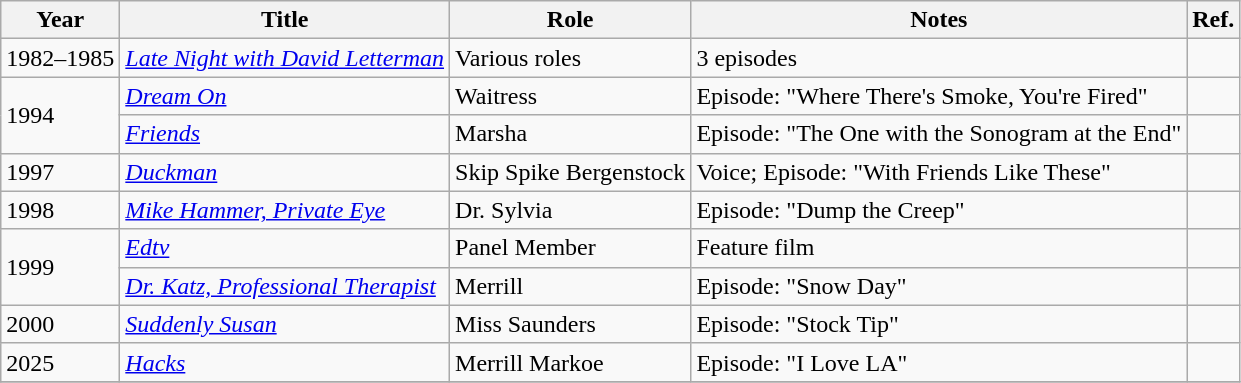<table class="wikitable sortable">
<tr>
<th>Year</th>
<th>Title</th>
<th>Role</th>
<th>Notes</th>
<th class="unsortable">Ref.</th>
</tr>
<tr>
<td>1982–1985</td>
<td><em><a href='#'>Late Night with David Letterman</a></em></td>
<td>Various roles</td>
<td>3 episodes</td>
<td></td>
</tr>
<tr>
<td rowspan=2>1994</td>
<td><em><a href='#'>Dream On</a></em></td>
<td>Waitress</td>
<td>Episode: "Where There's Smoke, You're Fired"</td>
<td></td>
</tr>
<tr>
<td><em><a href='#'>Friends</a></em></td>
<td>Marsha</td>
<td>Episode: "The One with the Sonogram at the End"</td>
<td></td>
</tr>
<tr>
<td>1997</td>
<td><em><a href='#'>Duckman</a></em></td>
<td>Skip Spike Bergenstock</td>
<td>Voice; Episode: "With Friends Like These"</td>
</tr>
<tr>
<td>1998</td>
<td><em><a href='#'>Mike Hammer, Private Eye</a></em></td>
<td>Dr. Sylvia</td>
<td>Episode: "Dump the Creep"</td>
<td></td>
</tr>
<tr>
<td rowspan=2>1999</td>
<td><em><a href='#'>Edtv</a></em></td>
<td>Panel Member</td>
<td>Feature film</td>
<td></td>
</tr>
<tr>
<td><em><a href='#'>Dr. Katz, Professional Therapist</a></em></td>
<td>Merrill</td>
<td>Episode: "Snow Day"</td>
<td></td>
</tr>
<tr>
<td>2000</td>
<td><em><a href='#'>Suddenly Susan</a></em></td>
<td>Miss Saunders</td>
<td>Episode: "Stock Tip"</td>
<td></td>
</tr>
<tr>
<td>2025</td>
<td><em><a href='#'>Hacks</a></em></td>
<td>Merrill Markoe</td>
<td>Episode: "I Love LA"</td>
<td></td>
</tr>
<tr>
</tr>
</table>
